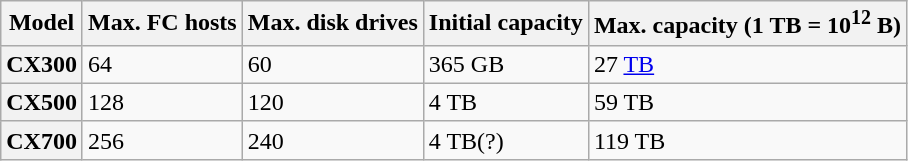<table class="wikitable">
<tr>
<th>Model</th>
<th>Max. FC hosts</th>
<th>Max. disk drives</th>
<th>Initial capacity</th>
<th>Max. capacity (1 TB = 10<sup>12</sup> B)</th>
</tr>
<tr>
<th>CX300</th>
<td>64</td>
<td>60</td>
<td>365 GB</td>
<td>27 <a href='#'>TB</a></td>
</tr>
<tr>
<th>CX500</th>
<td>128</td>
<td>120</td>
<td>4 TB</td>
<td>59 TB</td>
</tr>
<tr>
<th>CX700</th>
<td>256</td>
<td>240</td>
<td>4 TB(?)</td>
<td>119 TB</td>
</tr>
</table>
